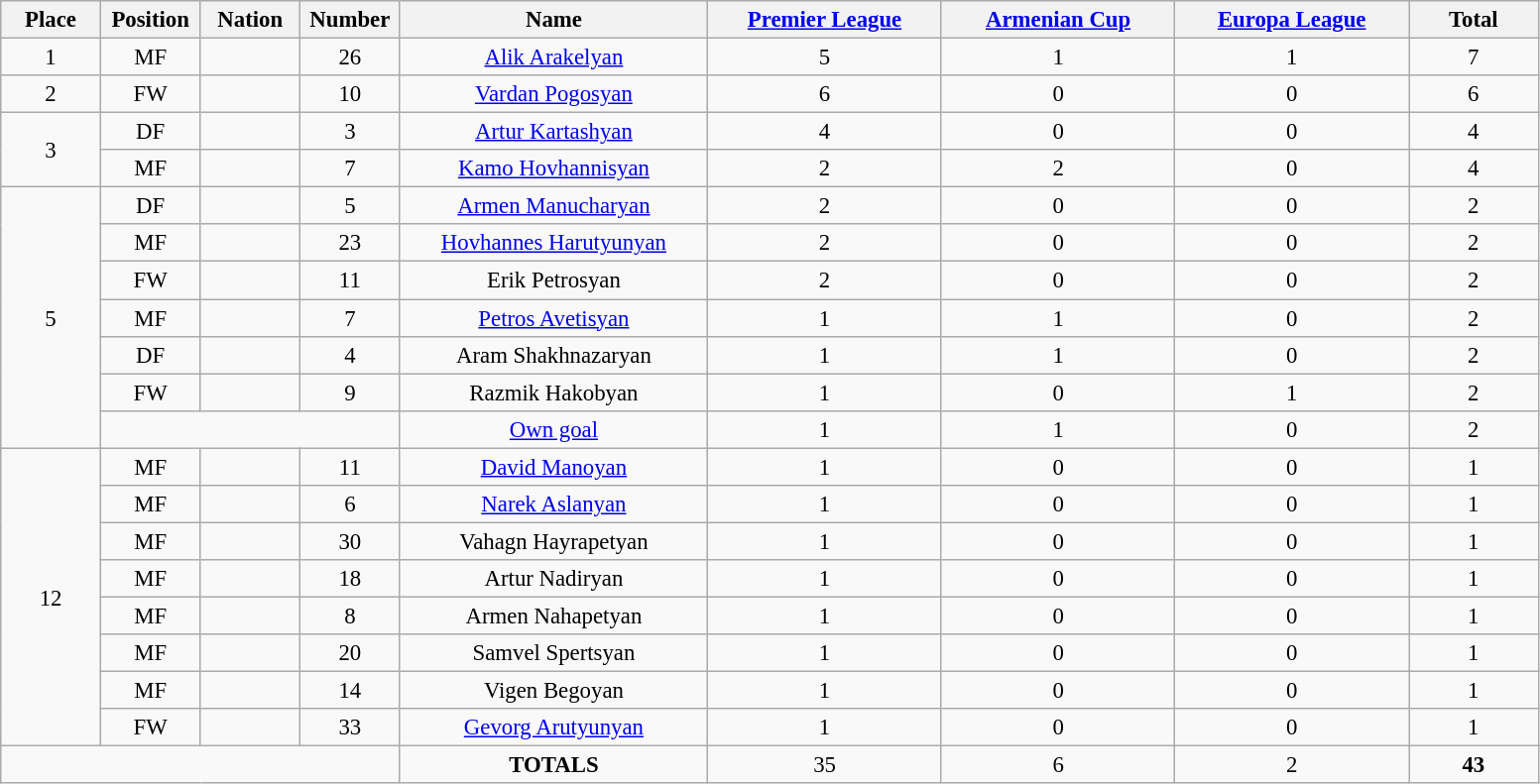<table class="wikitable" style="font-size: 95%; text-align: center;">
<tr>
<th width=60>Place</th>
<th width=60>Position</th>
<th width=60>Nation</th>
<th width=60>Number</th>
<th width=200>Name</th>
<th width=150><a href='#'>Premier League</a></th>
<th width=150><a href='#'>Armenian Cup</a></th>
<th width=150><a href='#'>Europa League</a></th>
<th width=80><strong>Total</strong></th>
</tr>
<tr>
<td>1</td>
<td>MF</td>
<td></td>
<td>26</td>
<td><a href='#'>Alik Arakelyan</a></td>
<td>5</td>
<td>1</td>
<td>1</td>
<td>7</td>
</tr>
<tr>
<td>2</td>
<td>FW</td>
<td></td>
<td>10</td>
<td><a href='#'>Vardan Pogosyan</a></td>
<td>6</td>
<td>0</td>
<td>0</td>
<td>6</td>
</tr>
<tr>
<td rowspan="2">3</td>
<td>DF</td>
<td></td>
<td>3</td>
<td><a href='#'>Artur Kartashyan</a></td>
<td>4</td>
<td>0</td>
<td>0</td>
<td>4</td>
</tr>
<tr>
<td>MF</td>
<td></td>
<td>7</td>
<td><a href='#'>Kamo Hovhannisyan</a></td>
<td>2</td>
<td>2</td>
<td>0</td>
<td>4</td>
</tr>
<tr>
<td rowspan="7">5</td>
<td>DF</td>
<td></td>
<td>5</td>
<td><a href='#'>Armen Manucharyan</a></td>
<td>2</td>
<td>0</td>
<td>0</td>
<td>2</td>
</tr>
<tr>
<td>MF</td>
<td></td>
<td>23</td>
<td><a href='#'>Hovhannes Harutyunyan</a></td>
<td>2</td>
<td>0</td>
<td>0</td>
<td>2</td>
</tr>
<tr>
<td>FW</td>
<td></td>
<td>11</td>
<td>Erik Petrosyan</td>
<td>2</td>
<td>0</td>
<td>0</td>
<td>2</td>
</tr>
<tr>
<td>MF</td>
<td></td>
<td>7</td>
<td><a href='#'>Petros Avetisyan</a></td>
<td>1</td>
<td>1</td>
<td>0</td>
<td>2</td>
</tr>
<tr>
<td>DF</td>
<td></td>
<td>4</td>
<td>Aram Shakhnazaryan</td>
<td>1</td>
<td>1</td>
<td>0</td>
<td>2</td>
</tr>
<tr>
<td>FW</td>
<td></td>
<td>9</td>
<td>Razmik Hakobyan</td>
<td>1</td>
<td>0</td>
<td>1</td>
<td>2</td>
</tr>
<tr>
<td colspan="3"></td>
<td><a href='#'>Own goal</a></td>
<td>1</td>
<td>1</td>
<td>0</td>
<td>2</td>
</tr>
<tr>
<td rowspan="8">12</td>
<td>MF</td>
<td></td>
<td>11</td>
<td><a href='#'>David Manoyan</a></td>
<td>1</td>
<td>0</td>
<td>0</td>
<td>1</td>
</tr>
<tr>
<td>MF</td>
<td></td>
<td>6</td>
<td><a href='#'>Narek Aslanyan</a></td>
<td>1</td>
<td>0</td>
<td>0</td>
<td>1</td>
</tr>
<tr>
<td>MF</td>
<td></td>
<td>30</td>
<td>Vahagn Hayrapetyan</td>
<td>1</td>
<td>0</td>
<td>0</td>
<td>1</td>
</tr>
<tr>
<td>MF</td>
<td></td>
<td>18</td>
<td>Artur Nadiryan</td>
<td>1</td>
<td>0</td>
<td>0</td>
<td>1</td>
</tr>
<tr>
<td>MF</td>
<td></td>
<td>8</td>
<td>Armen Nahapetyan</td>
<td>1</td>
<td>0</td>
<td>0</td>
<td>1</td>
</tr>
<tr>
<td>MF</td>
<td></td>
<td>20</td>
<td>Samvel Spertsyan</td>
<td>1</td>
<td>0</td>
<td>0</td>
<td>1</td>
</tr>
<tr>
<td>MF</td>
<td></td>
<td>14</td>
<td>Vigen Begoyan</td>
<td>1</td>
<td>0</td>
<td>0</td>
<td>1</td>
</tr>
<tr>
<td>FW</td>
<td></td>
<td>33</td>
<td><a href='#'>Gevorg Arutyunyan</a></td>
<td>1</td>
<td>0</td>
<td>0</td>
<td>1</td>
</tr>
<tr>
<td colspan="4"></td>
<td><strong>TOTALS</strong></td>
<td>35</td>
<td>6</td>
<td>2</td>
<td><strong>43</strong></td>
</tr>
</table>
